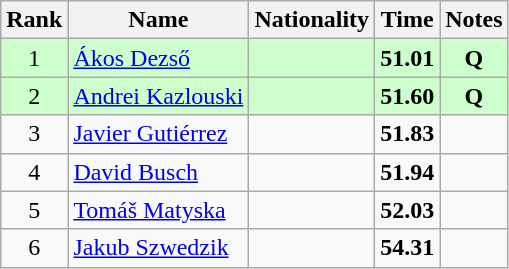<table class="wikitable sortable" style="text-align:center">
<tr>
<th>Rank</th>
<th>Name</th>
<th>Nationality</th>
<th>Time</th>
<th>Notes</th>
</tr>
<tr bgcolor=ccffcc>
<td>1</td>
<td align=left><a href='#'>Ákos Dezső</a></td>
<td align=left></td>
<td><strong>51.01</strong></td>
<td><strong>Q</strong></td>
</tr>
<tr bgcolor=ccffcc>
<td>2</td>
<td align=left><a href='#'>Andrei Kazlouski</a></td>
<td align=left></td>
<td><strong>51.60</strong></td>
<td><strong>Q</strong></td>
</tr>
<tr>
<td>3</td>
<td align=left><a href='#'>Javier Gutiérrez</a></td>
<td align=left></td>
<td><strong>51.83</strong></td>
<td></td>
</tr>
<tr>
<td>4</td>
<td align=left><a href='#'>David Busch</a></td>
<td align=left></td>
<td><strong>51.94</strong></td>
<td></td>
</tr>
<tr>
<td>5</td>
<td align=left><a href='#'>Tomáš Matyska</a></td>
<td align=left></td>
<td><strong>52.03</strong></td>
<td></td>
</tr>
<tr>
<td>6</td>
<td align=left><a href='#'>Jakub Szwedzik</a></td>
<td align=left></td>
<td><strong>54.31</strong></td>
<td></td>
</tr>
</table>
